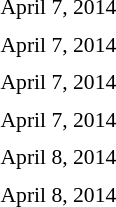<table style="font-size:90%">
<tr>
<td colspan=3>April 7, 2014</td>
</tr>
<tr>
<td width=150 align=right><strong></strong></td>
<td></td>
<td width=150></td>
</tr>
<tr>
<td colspan=3>April 7, 2014</td>
</tr>
<tr>
<td align=right><strong></strong></td>
<td></td>
<td></td>
</tr>
<tr>
<td colspan=3>April 7, 2014</td>
</tr>
<tr>
<td align=right><strong></strong></td>
<td></td>
<td></td>
</tr>
<tr>
<td colspan=3>April 7, 2014</td>
</tr>
<tr>
<td align=right></td>
<td></td>
<td><strong></strong></td>
</tr>
<tr>
<td colspan=3>April 8, 2014</td>
</tr>
<tr>
<td align=right><strong></strong></td>
<td></td>
<td></td>
</tr>
<tr>
<td colspan=3>April 8, 2014</td>
</tr>
<tr>
<td align=right></td>
<td></td>
<td><strong></strong></td>
</tr>
</table>
